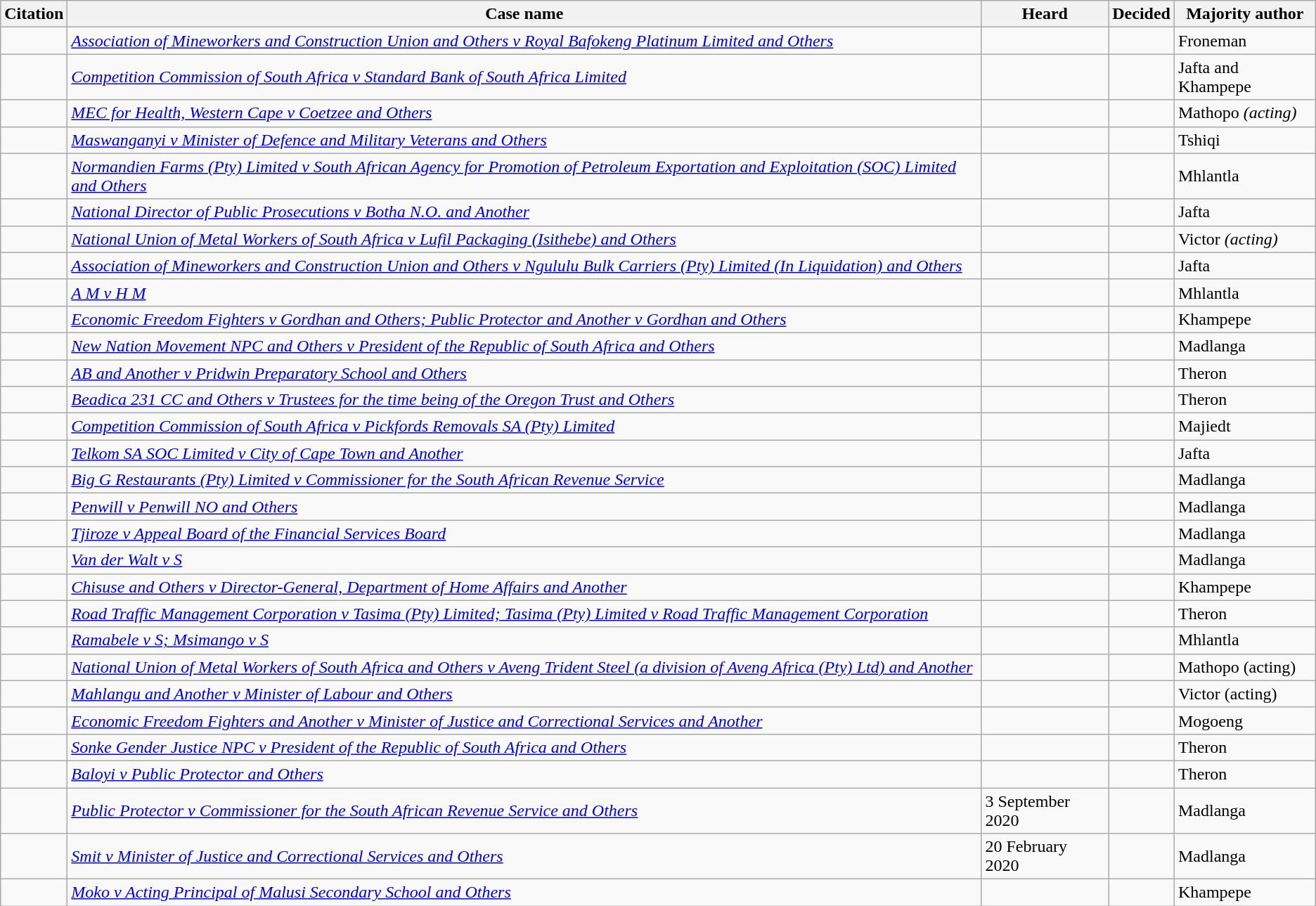<table class="wikitable sortable static-row-numbers">
<tr>
<th>Citation</th>
<th>Case name</th>
<th>Heard</th>
<th>Decided</th>
<th>Majority author</th>
</tr>
<tr>
<td nowrap></td>
<td><em><a href='#'>Association of Mineworkers and Construction Union and Others v Royal Bafokeng Platinum Limited and Others</a></em></td>
<td></td>
<td></td>
<td>Froneman</td>
</tr>
<tr>
<td nowrap></td>
<td><em><a href='#'>Competition Commission of South Africa v Standard Bank of South Africa Limited</a></em></td>
<td></td>
<td></td>
<td>Jafta and Khampepe</td>
</tr>
<tr>
<td nowrap></td>
<td><em><a href='#'>MEC for Health, Western Cape v Coetzee and Others</a></em></td>
<td></td>
<td></td>
<td>Mathopo <em>(acting)</em></td>
</tr>
<tr>
<td nowrap></td>
<td><em><a href='#'>Maswanganyi v Minister of Defence and Military Veterans and Others</a></em></td>
<td></td>
<td></td>
<td>Tshiqi</td>
</tr>
<tr>
<td nowrap></td>
<td><em><a href='#'>Normandien Farms (Pty) Limited v South African Agency for Promotion of Petroleum Exportation and Exploitation (SOC) Limited and Others</a></em></td>
<td></td>
<td></td>
<td>Mhlantla</td>
</tr>
<tr>
<td nowrap></td>
<td><em><a href='#'>National Director of Public Prosecutions v Botha N.O. and Another</a></em></td>
<td></td>
<td></td>
<td>Jafta</td>
</tr>
<tr>
<td nowrap></td>
<td><em><a href='#'>National Union of Metal Workers of South Africa v Lufil Packaging (Isithebe) and Others</a></em></td>
<td></td>
<td></td>
<td>Victor <em>(acting)</em></td>
</tr>
<tr>
<td nowrap></td>
<td><em><a href='#'>Association of Mineworkers and Construction Union and Others v Ngululu Bulk Carriers (Pty) Limited (In Liquidation) and Others</a></em></td>
<td></td>
<td></td>
<td>Jafta</td>
</tr>
<tr>
<td nowrap></td>
<td><em><a href='#'>A M v H M</a></em></td>
<td></td>
<td></td>
<td>Mhlantla</td>
</tr>
<tr>
<td nowrap></td>
<td><em><a href='#'>Economic Freedom Fighters v Gordhan and Others; Public Protector and Another v Gordhan and Others</a></em></td>
<td></td>
<td></td>
<td>Khampepe</td>
</tr>
<tr>
<td nowrap></td>
<td><em><a href='#'>New Nation Movement NPC and Others v President of the Republic of South Africa and Others</a></em></td>
<td></td>
<td></td>
<td>Madlanga</td>
</tr>
<tr>
<td nowrap></td>
<td><em><a href='#'>AB and Another v Pridwin Preparatory School and Others</a></em></td>
<td></td>
<td></td>
<td>Theron</td>
</tr>
<tr>
<td nowrap></td>
<td><em><a href='#'>Beadica 231 CC and Others v Trustees for the time being of the Oregon Trust and Others</a></em></td>
<td></td>
<td></td>
<td>Theron</td>
</tr>
<tr>
<td nowrap></td>
<td><em><a href='#'>Competition Commission of South Africa v Pickfords Removals SA (Pty) Limited</a></em></td>
<td></td>
<td></td>
<td>Majiedt</td>
</tr>
<tr>
<td nowrap></td>
<td><em><a href='#'>Telkom SA SOC Limited v City of Cape Town and Another</a></em></td>
<td></td>
<td></td>
<td>Jafta</td>
</tr>
<tr>
<td nowrap></td>
<td><em><a href='#'>Big G Restaurants (Pty) Limited v Commissioner for the South African Revenue Service</a></em></td>
<td></td>
<td></td>
<td>Madlanga</td>
</tr>
<tr>
<td nowrap></td>
<td><em><a href='#'>Penwill v Penwill NO and Others</a></em></td>
<td></td>
<td></td>
<td>Madlanga</td>
</tr>
<tr>
<td nowrap></td>
<td><em><a href='#'>Tjiroze v Appeal Board of the Financial Services Board</a></em></td>
<td></td>
<td></td>
<td>Madlanga</td>
</tr>
<tr>
<td nowrap></td>
<td><em><a href='#'>Van der Walt v S</a></em></td>
<td></td>
<td></td>
<td>Madlanga</td>
</tr>
<tr>
<td nowrap></td>
<td><em><a href='#'>Chisuse and Others v Director-General, Department of Home Affairs and Another</a></em></td>
<td></td>
<td></td>
<td>Khampepe</td>
</tr>
<tr>
<td nowrap></td>
<td><em><a href='#'>Road Traffic Management Corporation v Tasima (Pty) Limited; Tasima (Pty) Limited v Road Traffic Management Corporation</a></em></td>
<td></td>
<td></td>
<td>Theron</td>
</tr>
<tr>
<td nowrap></td>
<td><em><a href='#'>Ramabele v S; Msimango v S</a></em></td>
<td></td>
<td></td>
<td>Mhlantla</td>
</tr>
<tr>
<td nowrap></td>
<td><em><a href='#'>National Union of Metal Workers of South Africa and Others v Aveng Trident Steel (a division of Aveng Africa (Pty) Ltd) and Another</a></em></td>
<td></td>
<td></td>
<td>Mathopo (acting)</td>
</tr>
<tr>
<td nowrap></td>
<td><em><a href='#'>Mahlangu and Another v Minister of Labour and Others</a></em></td>
<td></td>
<td></td>
<td>Victor (acting)</td>
</tr>
<tr>
<td nowrap></td>
<td><em><a href='#'>Economic Freedom Fighters and Another v Minister of Justice and Correctional Services and Another</a></em></td>
<td></td>
<td></td>
<td>Mogoeng</td>
</tr>
<tr>
<td nowrap></td>
<td><em><a href='#'>Sonke Gender Justice NPC v President of the Republic of South Africa and Others</a></em></td>
<td></td>
<td></td>
<td>Theron</td>
</tr>
<tr>
<td nowrap></td>
<td><em><a href='#'>Baloyi v Public Protector and Others</a></em></td>
<td {{dts></td>
<td></td>
<td>Theron</td>
</tr>
<tr>
<td nowrap></td>
<td><em><a href='#'>Public Protector v Commissioner for the South African Revenue Service and Others</a></em></td>
<td {{dts>3 September 2020</td>
<td></td>
<td>Madlanga</td>
</tr>
<tr>
<td nowrap></td>
<td><em><a href='#'>Smit v Minister of Justice and Correctional Services and Others</a></em></td>
<td {{dts>20 February 2020</td>
<td></td>
<td>Madlanga</td>
</tr>
<tr>
<td nowrap></td>
<td><em><a href='#'>Moko v Acting Principal of Malusi Secondary School and Others</a></em></td>
<td></td>
<td></td>
<td>Khampepe</td>
</tr>
</table>
